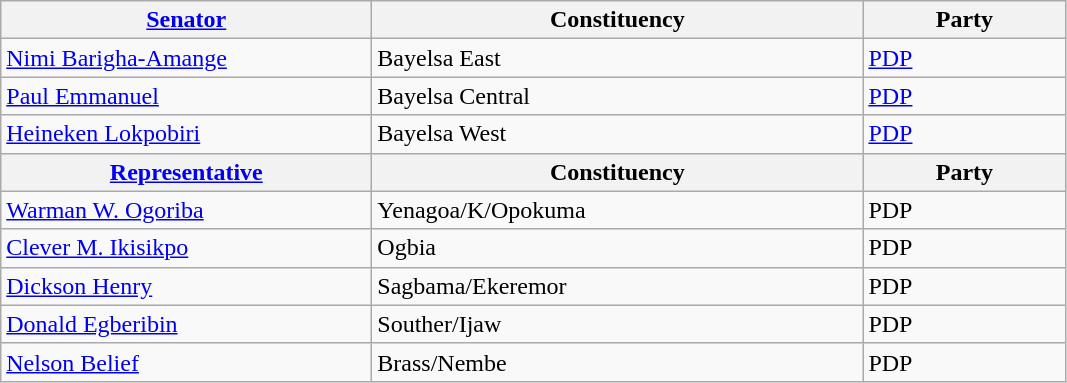<table class="wikitable sortable">
<tr>
<th style="width:15em"><a href='#'>Senator</a></th>
<th style="width:20em">Constituency</th>
<th style="width:8em">Party</th>
</tr>
<tr>
<td><a href='#'>Nimi Barigha-Amange</a></td>
<td>Bayelsa East</td>
<td><a href='#'>PDP</a></td>
</tr>
<tr>
<td><a href='#'>Paul Emmanuel</a></td>
<td>Bayelsa Central</td>
<td><a href='#'>PDP</a></td>
</tr>
<tr>
<td><a href='#'>Heineken Lokpobiri</a></td>
<td>Bayelsa West</td>
<td><a href='#'>PDP</a></td>
</tr>
<tr>
<th><a href='#'>Representative</a></th>
<th>Constituency</th>
<th>Party</th>
</tr>
<tr>
<td><a href='#'>Warman W. Ogoriba</a></td>
<td>Yenagoa/K/Opokuma</td>
<td>PDP</td>
</tr>
<tr>
<td><a href='#'>Clever M. Ikisikpo</a></td>
<td>Ogbia</td>
<td>PDP</td>
</tr>
<tr>
<td><a href='#'>Dickson Henry</a></td>
<td>Sagbama/Ekeremor</td>
<td>PDP</td>
</tr>
<tr>
<td><a href='#'>Donald Egberibin</a></td>
<td>Souther/Ijaw</td>
<td>PDP</td>
</tr>
<tr>
<td><a href='#'>Nelson Belief</a></td>
<td>Brass/Nembe</td>
<td>PDP</td>
</tr>
</table>
